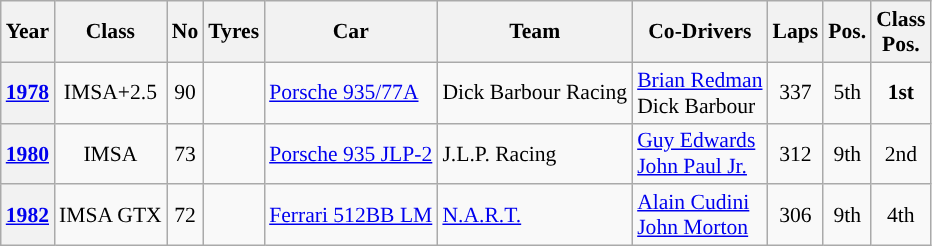<table class="wikitable" style="text-align:center; font-size:90%">
<tr>
<th>Year</th>
<th>Class</th>
<th>No</th>
<th>Tyres</th>
<th>Car</th>
<th>Team</th>
<th>Co-Drivers</th>
<th>Laps</th>
<th>Pos.</th>
<th>Class<br>Pos.</th>
</tr>
<tr>
<th><a href='#'>1978</a></th>
<td>IMSA+2.5</td>
<td>90</td>
<td></td>
<td align="left"><a href='#'>Porsche 935/77A</a></td>
<td align="left"> Dick Barbour Racing</td>
<td align="left"> <a href='#'>Brian Redman</a><br> Dick Barbour</td>
<td>337</td>
<td>5th</td>
<td><strong>1st</strong></td>
</tr>
<tr>
<th><a href='#'>1980</a></th>
<td>IMSA</td>
<td>73</td>
<td></td>
<td align="left"><a href='#'>Porsche 935 JLP-2</a></td>
<td align="left"> J.L.P. Racing</td>
<td align="left"> <a href='#'>Guy Edwards</a><br> <a href='#'>John Paul Jr.</a></td>
<td>312</td>
<td>9th</td>
<td>2nd</td>
</tr>
<tr>
<th><a href='#'>1982</a></th>
<td>IMSA GTX</td>
<td>72</td>
<td></td>
<td style="text-align:left;"><a href='#'>Ferrari 512BB LM</a></td>
<td align="left"> <a href='#'>N.A.R.T.</a></td>
<td align="left"> <a href='#'>Alain Cudini</a><br> <a href='#'>John Morton</a></td>
<td>306</td>
<td>9th</td>
<td>4th</td>
</tr>
</table>
